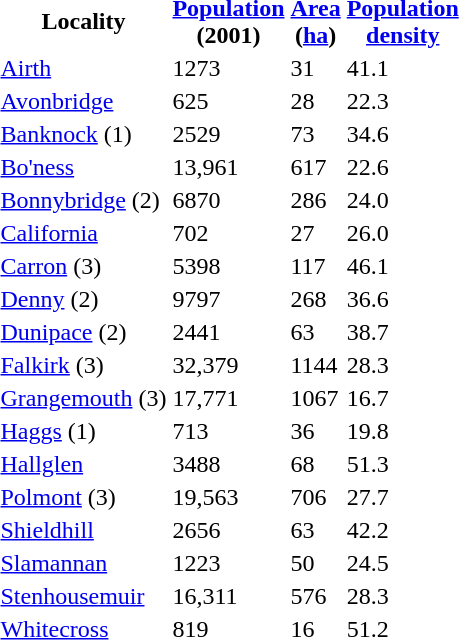<table>
<tr>
<th>Locality</th>
<th><a href='#'>Population</a><br>(2001)</th>
<th><a href='#'>Area</a><br>(<a href='#'>ha</a>)</th>
<th><a href='#'>Population<br>density</a></th>
</tr>
<tr>
<td><a href='#'>Airth</a></td>
<td>1273</td>
<td>31</td>
<td>41.1</td>
</tr>
<tr>
<td><a href='#'>Avonbridge</a></td>
<td>625</td>
<td>28</td>
<td>22.3</td>
</tr>
<tr>
<td><a href='#'>Banknock</a> (1)</td>
<td>2529</td>
<td>73</td>
<td>34.6</td>
</tr>
<tr>
<td><a href='#'>Bo'ness</a></td>
<td>13,961</td>
<td>617</td>
<td>22.6</td>
</tr>
<tr>
<td><a href='#'>Bonnybridge</a> (2)</td>
<td>6870</td>
<td>286</td>
<td>24.0</td>
</tr>
<tr>
<td><a href='#'>California</a></td>
<td>702</td>
<td>27</td>
<td>26.0</td>
</tr>
<tr>
<td><a href='#'>Carron</a> (3)</td>
<td>5398</td>
<td>117</td>
<td>46.1</td>
</tr>
<tr>
<td><a href='#'>Denny</a> (2)</td>
<td>9797</td>
<td>268</td>
<td>36.6</td>
</tr>
<tr>
<td><a href='#'>Dunipace</a> (2)</td>
<td>2441</td>
<td>63</td>
<td>38.7</td>
</tr>
<tr>
<td><a href='#'>Falkirk</a> (3)</td>
<td>32,379</td>
<td>1144</td>
<td>28.3</td>
</tr>
<tr>
<td><a href='#'>Grangemouth</a> (3)</td>
<td>17,771</td>
<td>1067</td>
<td>16.7</td>
</tr>
<tr>
<td><a href='#'>Haggs</a> (1)</td>
<td>713</td>
<td>36</td>
<td>19.8</td>
</tr>
<tr>
<td><a href='#'>Hallglen</a></td>
<td>3488</td>
<td>68</td>
<td>51.3</td>
</tr>
<tr>
<td><a href='#'>Polmont</a> (3)</td>
<td>19,563</td>
<td>706</td>
<td>27.7</td>
</tr>
<tr>
<td><a href='#'>Shieldhill</a></td>
<td>2656</td>
<td>63</td>
<td>42.2</td>
</tr>
<tr>
<td><a href='#'>Slamannan</a></td>
<td>1223</td>
<td>50</td>
<td>24.5</td>
</tr>
<tr>
<td><a href='#'>Stenhousemuir</a></td>
<td>16,311</td>
<td>576</td>
<td>28.3</td>
</tr>
<tr>
<td><a href='#'>Whitecross</a></td>
<td>819</td>
<td>16</td>
<td>51.2</td>
</tr>
<tr>
</tr>
</table>
